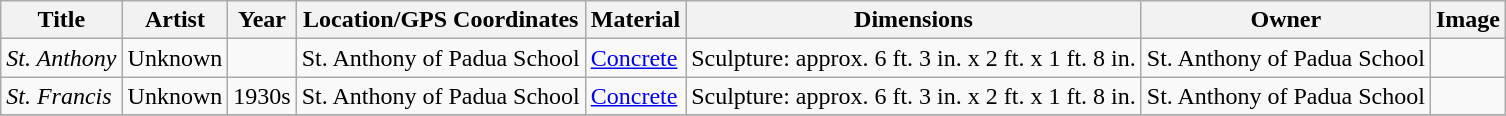<table class="wikitable sortable">
<tr>
<th>Title</th>
<th>Artist</th>
<th>Year</th>
<th>Location/GPS Coordinates</th>
<th>Material</th>
<th>Dimensions</th>
<th>Owner</th>
<th>Image</th>
</tr>
<tr>
<td><em>St. Anthony</em></td>
<td>Unknown</td>
<td></td>
<td>St. Anthony of Padua School</td>
<td><a href='#'>Concrete</a></td>
<td>Sculpture: approx. 6 ft. 3 in. x 2 ft. x 1 ft. 8 in.</td>
<td>St. Anthony of Padua School</td>
<td></td>
</tr>
<tr>
<td><em>St. Francis</em></td>
<td>Unknown</td>
<td>1930s</td>
<td>St. Anthony of Padua School</td>
<td><a href='#'>Concrete</a></td>
<td>Sculpture: approx. 6 ft. 3 in. x 2 ft. x 1 ft. 8 in.</td>
<td>St. Anthony of Padua School</td>
<td></td>
</tr>
<tr>
</tr>
</table>
